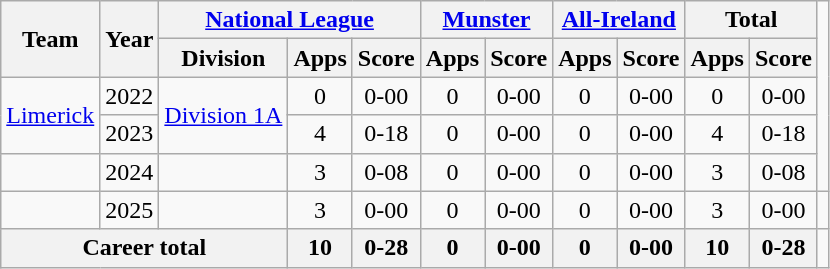<table class="wikitable" style="text-align:center">
<tr>
<th rowspan="2">Team</th>
<th rowspan="2">Year</th>
<th colspan="3"><a href='#'>National League</a></th>
<th colspan="2"><a href='#'>Munster</a></th>
<th colspan="2"><a href='#'>All-Ireland</a></th>
<th colspan="2">Total</th>
</tr>
<tr>
<th>Division</th>
<th>Apps</th>
<th>Score</th>
<th>Apps</th>
<th>Score</th>
<th>Apps</th>
<th>Score</th>
<th>Apps</th>
<th>Score</th>
</tr>
<tr>
<td rowspan="2"><a href='#'>Limerick</a></td>
<td>2022</td>
<td rowspan="2"><a href='#'>Division 1A</a></td>
<td>0</td>
<td>0-00</td>
<td>0</td>
<td>0-00</td>
<td>0</td>
<td>0-00</td>
<td>0</td>
<td>0-00</td>
</tr>
<tr>
<td>2023</td>
<td>4</td>
<td>0-18</td>
<td>0</td>
<td>0-00</td>
<td>0</td>
<td>0-00</td>
<td>4</td>
<td>0-18</td>
</tr>
<tr>
<td></td>
<td>2024</td>
<td></td>
<td>3</td>
<td>0-08</td>
<td>0</td>
<td>0-00</td>
<td>0</td>
<td>0-00</td>
<td>3</td>
<td>0-08</td>
</tr>
<tr>
<td></td>
<td>2025</td>
<td></td>
<td>3</td>
<td>0-00</td>
<td>0</td>
<td>0-00</td>
<td>0</td>
<td>0-00</td>
<td>3</td>
<td>0-00</td>
<td></td>
</tr>
<tr>
<th colspan="3">Career total</th>
<th>10</th>
<th>0-28</th>
<th>0</th>
<th>0-00</th>
<th>0</th>
<th>0-00</th>
<th>10</th>
<th>0-28</th>
</tr>
</table>
